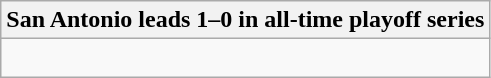<table class="wikitable collapsible collapsed">
<tr>
<th>San Antonio leads 1–0 in all-time playoff series</th>
</tr>
<tr>
<td><br></td>
</tr>
</table>
